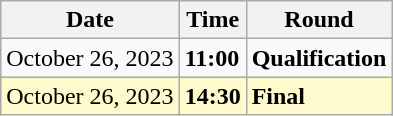<table class="wikitable">
<tr>
<th>Date</th>
<th>Time</th>
<th>Round</th>
</tr>
<tr>
<td>October 26, 2023</td>
<td><strong>11:00</strong></td>
<td><strong>Qualification</strong></td>
</tr>
<tr style=background:lemonchiffon>
<td>October 26, 2023</td>
<td><strong>14:30</strong></td>
<td><strong>Final </strong></td>
</tr>
</table>
